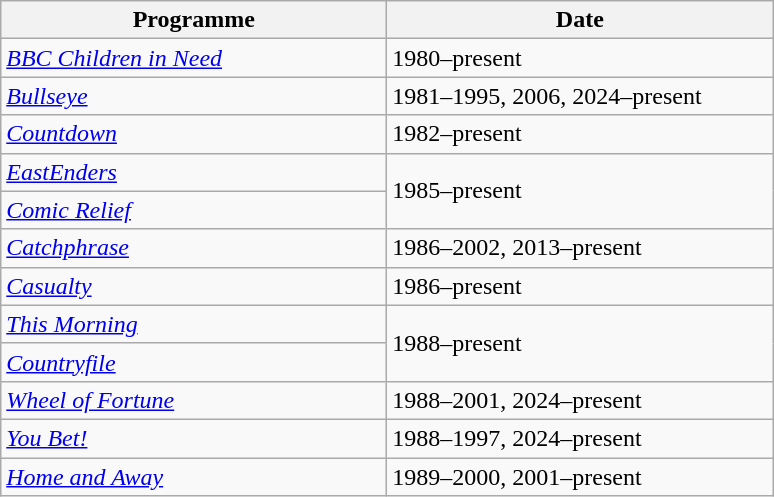<table class="wikitable">
<tr>
<th width=250>Programme</th>
<th width=250>Date</th>
</tr>
<tr>
<td><em><a href='#'>BBC Children in Need</a></em></td>
<td>1980–present</td>
</tr>
<tr>
<td><em><a href='#'>Bullseye</a></em></td>
<td>1981–1995, 2006, 2024–present</td>
</tr>
<tr>
<td><em><a href='#'>Countdown</a></em></td>
<td>1982–present</td>
</tr>
<tr>
<td><em><a href='#'>EastEnders</a></em></td>
<td rowspan="2">1985–present</td>
</tr>
<tr>
<td><em><a href='#'>Comic Relief</a></em></td>
</tr>
<tr>
<td><em><a href='#'>Catchphrase</a></em></td>
<td>1986–2002, 2013–present</td>
</tr>
<tr>
<td><em><a href='#'>Casualty</a></em></td>
<td>1986–present</td>
</tr>
<tr>
<td><em><a href='#'>This Morning</a></em></td>
<td rowspan="2">1988–present</td>
</tr>
<tr>
<td><em><a href='#'>Countryfile</a></em></td>
</tr>
<tr>
<td><em><a href='#'>Wheel of Fortune</a></em></td>
<td>1988–2001, 2024–present</td>
</tr>
<tr>
<td><em><a href='#'>You Bet!</a></em></td>
<td>1988–1997, 2024–present</td>
</tr>
<tr>
<td><em><a href='#'>Home and Away</a></em></td>
<td>1989–2000, 2001–present</td>
</tr>
</table>
